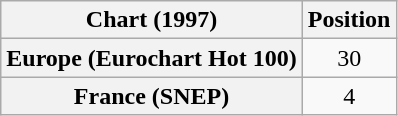<table class="wikitable plainrowheaders" style="text-align:center">
<tr>
<th scope="col">Chart (1997)</th>
<th scope="col">Position</th>
</tr>
<tr>
<th scope="row">Europe (Eurochart Hot 100)</th>
<td>30</td>
</tr>
<tr>
<th scope="row">France (SNEP)</th>
<td>4</td>
</tr>
</table>
